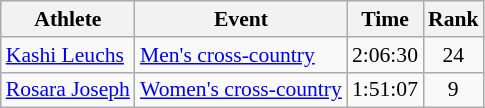<table class=wikitable style="font-size:90%">
<tr>
<th>Athlete</th>
<th>Event</th>
<th>Time</th>
<th>Rank</th>
</tr>
<tr align=center>
<td align=left><a href='#'>Kashi Leuchs</a></td>
<td align=left><a href='#'>Men's cross-country</a></td>
<td>2:06:30</td>
<td>24</td>
</tr>
<tr align=center>
<td align=left><a href='#'>Rosara Joseph</a></td>
<td align=left><a href='#'>Women's cross-country</a></td>
<td>1:51:07</td>
<td>9</td>
</tr>
</table>
